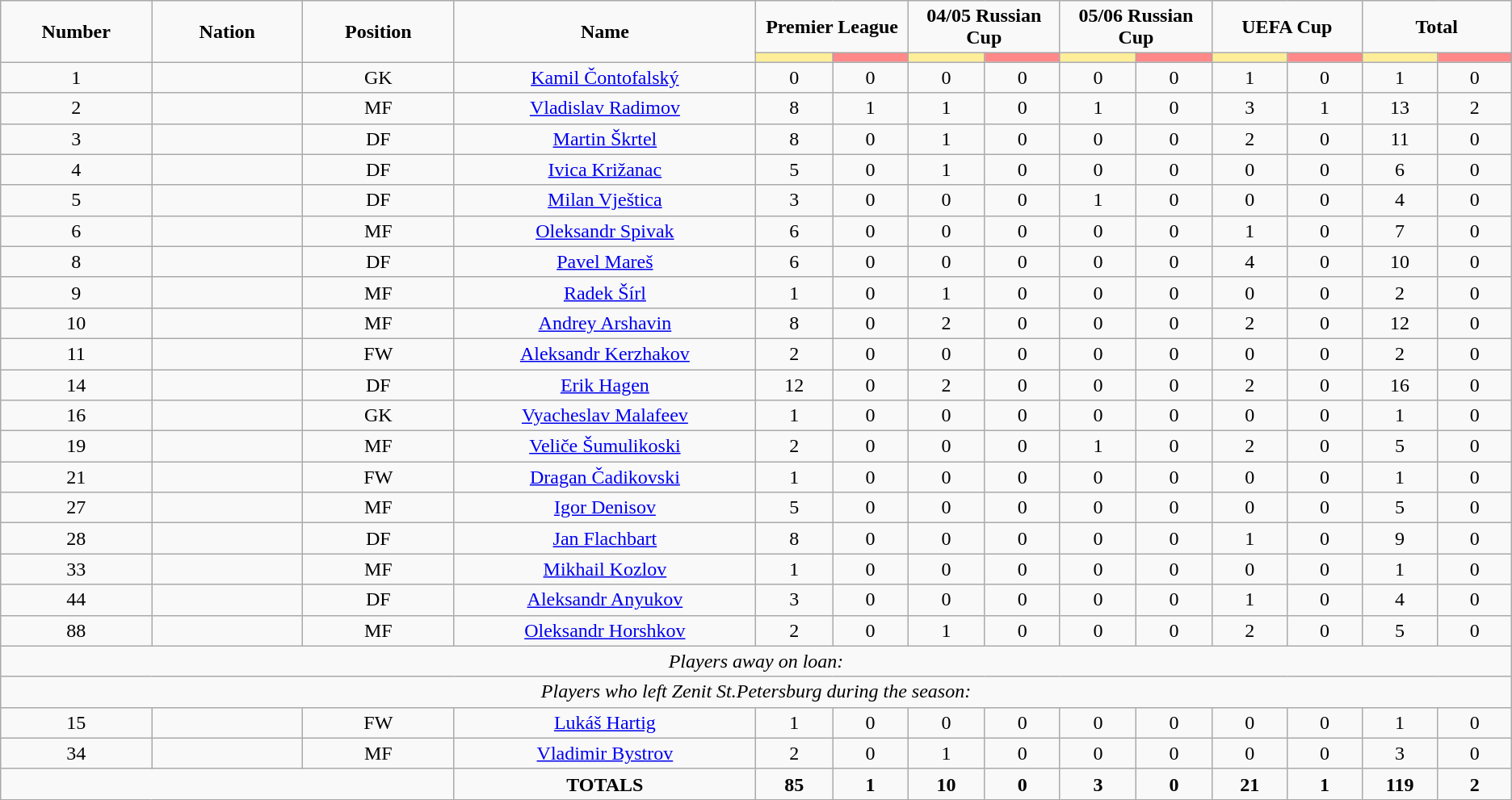<table class="wikitable" style="font-size: 100%; text-align: center;">
<tr>
<td rowspan="2" width="10%" align="center"><strong>Number</strong></td>
<td rowspan="2" width="10%" align="center"><strong>Nation</strong></td>
<td rowspan="2" width="10%" align="center"><strong>Position</strong></td>
<td rowspan="2" width="20%" align="center"><strong>Name</strong></td>
<td colspan="2" align="center"><strong>Premier League</strong></td>
<td colspan="2" align="center"><strong>04/05 Russian Cup</strong></td>
<td colspan="2" align="center"><strong>05/06 Russian Cup</strong></td>
<td colspan="2" align="center"><strong>UEFA Cup</strong></td>
<td colspan="2" align="center"><strong>Total</strong></td>
</tr>
<tr>
<th width=60 style="background: #FFEE99"></th>
<th width=60 style="background: #FF8888"></th>
<th width=60 style="background: #FFEE99"></th>
<th width=60 style="background: #FF8888"></th>
<th width=60 style="background: #FFEE99"></th>
<th width=60 style="background: #FF8888"></th>
<th width=60 style="background: #FFEE99"></th>
<th width=60 style="background: #FF8888"></th>
<th width=60 style="background: #FFEE99"></th>
<th width=60 style="background: #FF8888"></th>
</tr>
<tr>
<td>1</td>
<td></td>
<td>GK</td>
<td><a href='#'>Kamil Čontofalský</a></td>
<td>0</td>
<td>0</td>
<td>0</td>
<td>0</td>
<td>0</td>
<td>0</td>
<td>1</td>
<td>0</td>
<td>1</td>
<td>0</td>
</tr>
<tr>
<td>2</td>
<td></td>
<td>MF</td>
<td><a href='#'>Vladislav Radimov</a></td>
<td>8</td>
<td>1</td>
<td>1</td>
<td>0</td>
<td>1</td>
<td>0</td>
<td>3</td>
<td>1</td>
<td>13</td>
<td>2</td>
</tr>
<tr>
<td>3</td>
<td></td>
<td>DF</td>
<td><a href='#'>Martin Škrtel</a></td>
<td>8</td>
<td>0</td>
<td>1</td>
<td>0</td>
<td>0</td>
<td>0</td>
<td>2</td>
<td>0</td>
<td>11</td>
<td>0</td>
</tr>
<tr>
<td>4</td>
<td></td>
<td>DF</td>
<td><a href='#'>Ivica Križanac</a></td>
<td>5</td>
<td>0</td>
<td>1</td>
<td>0</td>
<td>0</td>
<td>0</td>
<td>0</td>
<td>0</td>
<td>6</td>
<td>0</td>
</tr>
<tr>
<td>5</td>
<td></td>
<td>DF</td>
<td><a href='#'>Milan Vještica</a></td>
<td>3</td>
<td>0</td>
<td>0</td>
<td>0</td>
<td>1</td>
<td>0</td>
<td>0</td>
<td>0</td>
<td>4</td>
<td>0</td>
</tr>
<tr>
<td>6</td>
<td></td>
<td>MF</td>
<td><a href='#'>Oleksandr Spivak</a></td>
<td>6</td>
<td>0</td>
<td>0</td>
<td>0</td>
<td>0</td>
<td>0</td>
<td>1</td>
<td>0</td>
<td>7</td>
<td>0</td>
</tr>
<tr>
<td>8</td>
<td></td>
<td>DF</td>
<td><a href='#'>Pavel Mareš</a></td>
<td>6</td>
<td>0</td>
<td>0</td>
<td>0</td>
<td>0</td>
<td>0</td>
<td>4</td>
<td>0</td>
<td>10</td>
<td>0</td>
</tr>
<tr>
<td>9</td>
<td></td>
<td>MF</td>
<td><a href='#'>Radek Šírl</a></td>
<td>1</td>
<td>0</td>
<td>1</td>
<td>0</td>
<td>0</td>
<td>0</td>
<td>0</td>
<td>0</td>
<td>2</td>
<td>0</td>
</tr>
<tr>
<td>10</td>
<td></td>
<td>MF</td>
<td><a href='#'>Andrey Arshavin</a></td>
<td>8</td>
<td>0</td>
<td>2</td>
<td>0</td>
<td>0</td>
<td>0</td>
<td>2</td>
<td>0</td>
<td>12</td>
<td>0</td>
</tr>
<tr>
<td>11</td>
<td></td>
<td>FW</td>
<td><a href='#'>Aleksandr Kerzhakov</a></td>
<td>2</td>
<td>0</td>
<td>0</td>
<td>0</td>
<td>0</td>
<td>0</td>
<td>0</td>
<td>0</td>
<td>2</td>
<td>0</td>
</tr>
<tr>
<td>14</td>
<td></td>
<td>DF</td>
<td><a href='#'>Erik Hagen</a></td>
<td>12</td>
<td>0</td>
<td>2</td>
<td>0</td>
<td>0</td>
<td>0</td>
<td>2</td>
<td>0</td>
<td>16</td>
<td>0</td>
</tr>
<tr>
<td>16</td>
<td></td>
<td>GK</td>
<td><a href='#'>Vyacheslav Malafeev</a></td>
<td>1</td>
<td>0</td>
<td>0</td>
<td>0</td>
<td>0</td>
<td>0</td>
<td>0</td>
<td>0</td>
<td>1</td>
<td>0</td>
</tr>
<tr>
<td>19</td>
<td></td>
<td>MF</td>
<td><a href='#'>Veliče Šumulikoski</a></td>
<td>2</td>
<td>0</td>
<td>0</td>
<td>0</td>
<td>1</td>
<td>0</td>
<td>2</td>
<td>0</td>
<td>5</td>
<td>0</td>
</tr>
<tr>
<td>21</td>
<td></td>
<td>FW</td>
<td><a href='#'>Dragan Čadikovski</a></td>
<td>1</td>
<td>0</td>
<td>0</td>
<td>0</td>
<td>0</td>
<td>0</td>
<td>0</td>
<td>0</td>
<td>1</td>
<td>0</td>
</tr>
<tr>
<td>27</td>
<td></td>
<td>MF</td>
<td><a href='#'>Igor Denisov</a></td>
<td>5</td>
<td>0</td>
<td>0</td>
<td>0</td>
<td>0</td>
<td>0</td>
<td>0</td>
<td>0</td>
<td>5</td>
<td>0</td>
</tr>
<tr>
<td>28</td>
<td></td>
<td>DF</td>
<td><a href='#'>Jan Flachbart</a></td>
<td>8</td>
<td>0</td>
<td>0</td>
<td>0</td>
<td>0</td>
<td>0</td>
<td>1</td>
<td>0</td>
<td>9</td>
<td>0</td>
</tr>
<tr>
<td>33</td>
<td></td>
<td>MF</td>
<td><a href='#'>Mikhail Kozlov</a></td>
<td>1</td>
<td>0</td>
<td>0</td>
<td>0</td>
<td>0</td>
<td>0</td>
<td>0</td>
<td>0</td>
<td>1</td>
<td>0</td>
</tr>
<tr>
<td>44</td>
<td></td>
<td>DF</td>
<td><a href='#'>Aleksandr Anyukov</a></td>
<td>3</td>
<td>0</td>
<td>0</td>
<td>0</td>
<td>0</td>
<td>0</td>
<td>1</td>
<td>0</td>
<td>4</td>
<td>0</td>
</tr>
<tr>
<td>88</td>
<td></td>
<td>MF</td>
<td><a href='#'>Oleksandr Horshkov</a></td>
<td>2</td>
<td>0</td>
<td>1</td>
<td>0</td>
<td>0</td>
<td>0</td>
<td>2</td>
<td>0</td>
<td>5</td>
<td>0</td>
</tr>
<tr>
<td colspan="14"><em>Players away on loan:</em></td>
</tr>
<tr>
<td colspan="14"><em>Players who left Zenit St.Petersburg during the season:</em></td>
</tr>
<tr>
<td>15</td>
<td></td>
<td>FW</td>
<td><a href='#'>Lukáš Hartig</a></td>
<td>1</td>
<td>0</td>
<td>0</td>
<td>0</td>
<td>0</td>
<td>0</td>
<td>0</td>
<td>0</td>
<td>1</td>
<td>0</td>
</tr>
<tr>
<td>34</td>
<td></td>
<td>MF</td>
<td><a href='#'>Vladimir Bystrov</a></td>
<td>2</td>
<td>0</td>
<td>1</td>
<td>0</td>
<td>0</td>
<td>0</td>
<td>0</td>
<td>0</td>
<td>3</td>
<td>0</td>
</tr>
<tr>
<td colspan="3"></td>
<td><strong>TOTALS</strong></td>
<td><strong>85</strong></td>
<td><strong>1</strong></td>
<td><strong>10</strong></td>
<td><strong>0</strong></td>
<td><strong>3</strong></td>
<td><strong>0</strong></td>
<td><strong>21</strong></td>
<td><strong>1</strong></td>
<td><strong>119</strong></td>
<td><strong>2</strong></td>
</tr>
</table>
